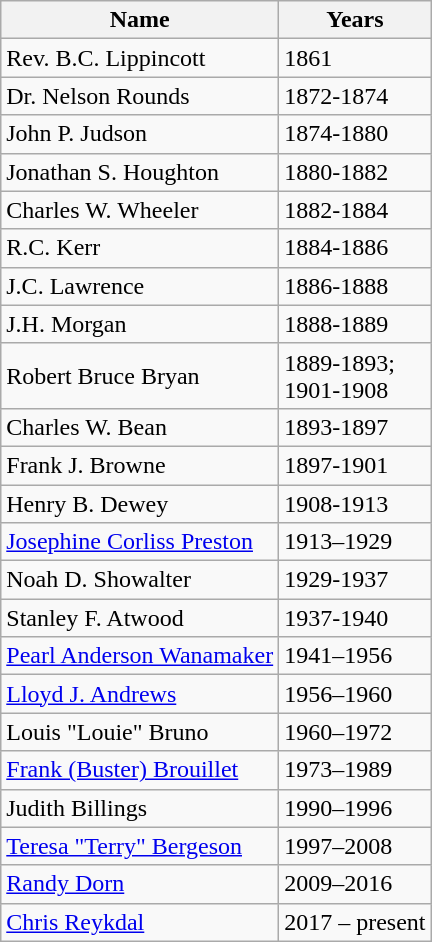<table class="wikitable">
<tr>
<th>Name</th>
<th>Years</th>
</tr>
<tr>
<td>Rev. B.C. Lippincott</td>
<td>1861</td>
</tr>
<tr>
<td>Dr. Nelson Rounds</td>
<td>1872-1874</td>
</tr>
<tr>
<td>John P. Judson</td>
<td>1874-1880</td>
</tr>
<tr>
<td>Jonathan S. Houghton</td>
<td>1880-1882</td>
</tr>
<tr>
<td>Charles W. Wheeler</td>
<td>1882-1884</td>
</tr>
<tr>
<td>R.C. Kerr</td>
<td>1884-1886</td>
</tr>
<tr>
<td>J.C. Lawrence</td>
<td>1886-1888</td>
</tr>
<tr>
<td>J.H. Morgan</td>
<td>1888-1889</td>
</tr>
<tr>
<td>Robert Bruce Bryan</td>
<td>1889-1893;<br>1901-1908</td>
</tr>
<tr>
<td>Charles W. Bean</td>
<td>1893-1897</td>
</tr>
<tr>
<td>Frank J. Browne</td>
<td>1897-1901</td>
</tr>
<tr>
<td>Henry B. Dewey</td>
<td>1908-1913</td>
</tr>
<tr>
<td><a href='#'>Josephine Corliss Preston</a></td>
<td>1913–1929</td>
</tr>
<tr>
<td>Noah D. Showalter</td>
<td>1929-1937</td>
</tr>
<tr>
<td>Stanley F. Atwood</td>
<td>1937-1940</td>
</tr>
<tr>
<td><a href='#'>Pearl Anderson Wanamaker</a></td>
<td>1941–1956</td>
</tr>
<tr>
<td><a href='#'>Lloyd J. Andrews</a></td>
<td>1956–1960</td>
</tr>
<tr>
<td>Louis "Louie" Bruno</td>
<td>1960–1972</td>
</tr>
<tr>
<td><a href='#'>Frank (Buster) Brouillet</a></td>
<td>1973–1989</td>
</tr>
<tr>
<td>Judith Billings</td>
<td>1990–1996</td>
</tr>
<tr>
<td><a href='#'>Teresa "Terry" Bergeson</a></td>
<td>1997–2008</td>
</tr>
<tr>
<td><a href='#'>Randy Dorn</a></td>
<td>2009–2016</td>
</tr>
<tr>
<td><a href='#'>Chris Reykdal</a></td>
<td>2017 – present</td>
</tr>
</table>
